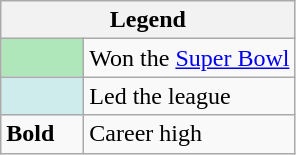<table class="wikitable mw-collapsible mw-collapsed">
<tr>
<th colspan="2">Legend</th>
</tr>
<tr>
<td style="background:#afe6ba; width:3em;"></td>
<td>Won the <a href='#'>Super Bowl</a></td>
</tr>
<tr>
<td style="background:#cfecec; width:3em;"></td>
<td>Led the league</td>
</tr>
<tr>
<td><strong>Bold</strong></td>
<td>Career high</td>
</tr>
</table>
